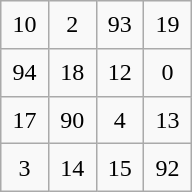<table class="wikitable" style="margin-left:auto;margin-right:auto;text-align:center;width:8em;height:8em;table-layout:fixed;">
<tr>
<td>10</td>
<td>2</td>
<td>93</td>
<td>19</td>
</tr>
<tr>
<td>94</td>
<td>18</td>
<td>12</td>
<td>0</td>
</tr>
<tr>
<td>17</td>
<td>90</td>
<td>4</td>
<td>13</td>
</tr>
<tr>
<td>3</td>
<td>14</td>
<td>15</td>
<td>92</td>
</tr>
</table>
